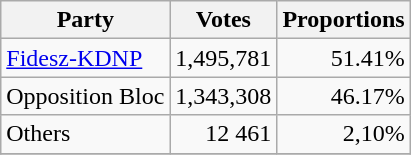<table class="wikitable">
<tr>
<th>Party</th>
<th>Votes</th>
<th>Proportions</th>
</tr>
<tr>
<td><a href='#'>Fidesz-KDNP</a></td>
<td align="right">1,495,781</td>
<td align="right">51.41%</td>
</tr>
<tr>
<td>Opposition Bloc</td>
<td align="right">1,343,308</td>
<td align="right">46.17%</td>
</tr>
<tr>
<td>Others</td>
<td align="right">12 461</td>
<td align="right">2,10%</td>
</tr>
<tr>
</tr>
</table>
